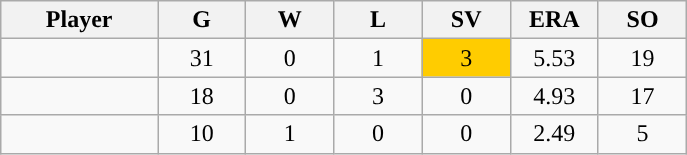<table class="wikitable sortable">
<tr>
<th bgcolor="#DDDDFF" width="16%">Player</th>
<th bgcolor="#DDDDFF" width="9%">G</th>
<th bgcolor="#DDDDFF" width="9%">W</th>
<th bgcolor="#DDDDFF" width="9%">L</th>
<th bgcolor="#DDDDFF" width="9%">SV</th>
<th bgcolor="#DDDDFF" width="9%">ERA</th>
<th bgcolor="#DDDDFF" width="9%">SO</th>
</tr>
<tr align="center">
<td></td>
<td>31</td>
<td>0</td>
<td>1</td>
<td style="background:#fc0;">3</td>
<td>5.53</td>
<td>19</td>
</tr>
<tr align="center">
<td></td>
<td>18</td>
<td>0</td>
<td>3</td>
<td>0</td>
<td>4.93</td>
<td>17</td>
</tr>
<tr align="center">
<td></td>
<td>10</td>
<td>1</td>
<td>0</td>
<td>0</td>
<td>2.49</td>
<td>5</td>
</tr>
</table>
